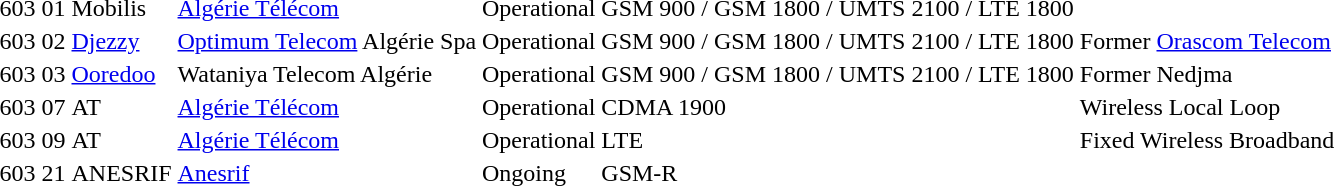<table>
<tr>
<td>603</td>
<td>01</td>
<td>Mobilis</td>
<td><a href='#'>Algérie Télécom</a></td>
<td>Operational</td>
<td>GSM 900 / GSM 1800 / UMTS 2100 / LTE 1800</td>
<td></td>
</tr>
<tr>
<td>603</td>
<td>02</td>
<td><a href='#'>Djezzy</a></td>
<td><a href='#'>Optimum Telecom</a> Algérie Spa</td>
<td>Operational</td>
<td>GSM 900 / GSM 1800 / UMTS 2100 / LTE 1800</td>
<td>Former <a href='#'>Orascom Telecom</a></td>
</tr>
<tr>
<td>603</td>
<td>03</td>
<td><a href='#'>Ooredoo</a></td>
<td>Wataniya Telecom Algérie</td>
<td>Operational</td>
<td>GSM 900 / GSM 1800 / UMTS 2100 / LTE 1800</td>
<td> Former Nedjma</td>
</tr>
<tr>
<td>603</td>
<td>07</td>
<td>AT</td>
<td><a href='#'>Algérie Télécom</a></td>
<td>Operational</td>
<td>CDMA 1900</td>
<td>Wireless Local Loop</td>
</tr>
<tr>
<td>603</td>
<td>09</td>
<td>AT</td>
<td><a href='#'>Algérie Télécom</a></td>
<td>Operational</td>
<td>LTE</td>
<td>Fixed Wireless Broadband</td>
</tr>
<tr>
<td>603</td>
<td>21</td>
<td>ANESRIF</td>
<td><a href='#'>Anesrif</a></td>
<td>Ongoing</td>
<td>GSM-R</td>
<td></td>
</tr>
</table>
